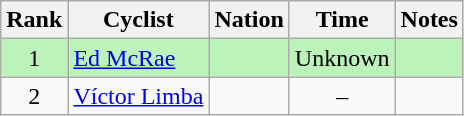<table class="wikitable sortable" style="text-align:center">
<tr>
<th>Rank</th>
<th>Cyclist</th>
<th>Nation</th>
<th>Time</th>
<th>Notes</th>
</tr>
<tr bgcolor=bbf3bb>
<td>1</td>
<td align=left data-sort-value="McRae, Ed"><a href='#'>Ed McRae</a></td>
<td align=left></td>
<td>Unknown</td>
<td></td>
</tr>
<tr>
<td>2</td>
<td align=left data-sort-value="Limba, Víctor"><a href='#'>Víctor Limba</a></td>
<td align=left></td>
<td>–</td>
<td></td>
</tr>
</table>
